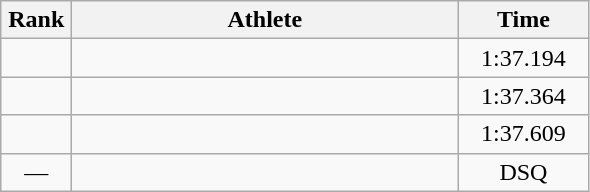<table class=wikitable style="text-align:center">
<tr>
<th width=40>Rank</th>
<th width=250>Athlete</th>
<th width=80>Time</th>
</tr>
<tr>
<td></td>
<td align=left></td>
<td>1:37.194</td>
</tr>
<tr>
<td></td>
<td align=left></td>
<td>1:37.364</td>
</tr>
<tr>
<td></td>
<td align=left></td>
<td>1:37.609</td>
</tr>
<tr>
<td>—</td>
<td align=left></td>
<td>DSQ</td>
</tr>
</table>
